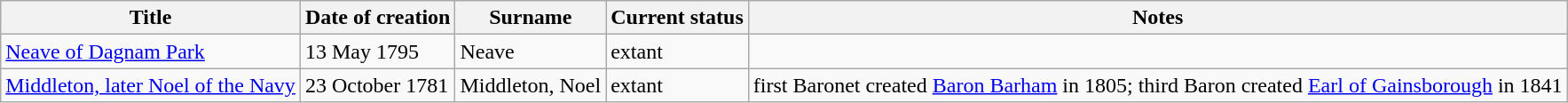<table class="wikitable">
<tr>
<th>Title</th>
<th>Date of creation</th>
<th>Surname</th>
<th>Current status</th>
<th>Notes</th>
</tr>
<tr>
<td><a href='#'>Neave of Dagnam Park</a></td>
<td>13 May 1795</td>
<td>Neave</td>
<td>extant</td>
<td></td>
</tr>
<tr>
<td><a href='#'>Middleton, later Noel of the Navy</a></td>
<td>23 October 1781</td>
<td>Middleton, Noel</td>
<td>extant</td>
<td>first Baronet created <a href='#'>Baron Barham</a> in 1805; third Baron created <a href='#'>Earl of Gainsborough</a> in 1841</td>
</tr>
</table>
